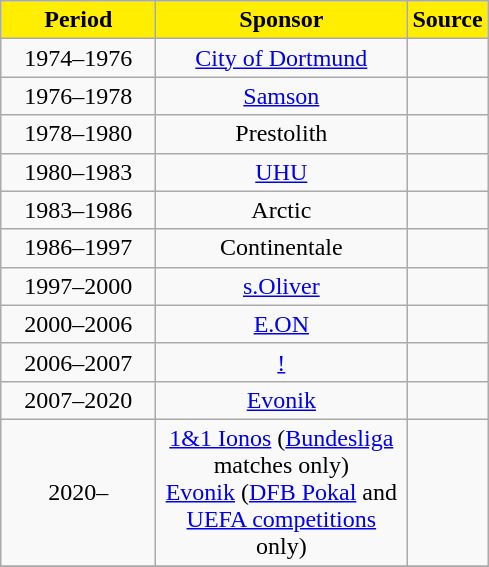<table class="wikitable" style="text-align:center">
<tr style="background:#FFEE00; font-weight:bold;">
<td>Period</td>
<td>Sponsor</td>
<td>Source</td>
</tr>
<tr>
<td style="width: 6em">1974–1976</td>
<td style="width: 10em"><a href='#'>City of Dortmund</a></td>
<td></td>
</tr>
<tr>
<td>1976–1978</td>
<td><a href='#'>Samson</a></td>
<td></td>
</tr>
<tr>
<td>1978–1980</td>
<td>Prestolith</td>
<td></td>
</tr>
<tr>
<td>1980–1983</td>
<td><a href='#'>UHU</a></td>
<td></td>
</tr>
<tr>
<td>1983–1986</td>
<td>Arctic</td>
<td></td>
</tr>
<tr>
<td>1986–1997</td>
<td>Continentale</td>
<td></td>
</tr>
<tr>
<td>1997–2000</td>
<td><a href='#'>s.Oliver</a></td>
<td></td>
</tr>
<tr>
<td>2000–2006</td>
<td><a href='#'>E.ON</a></td>
<td></td>
</tr>
<tr>
<td>2006–2007</td>
<td><a href='#'>!</a></td>
<td></td>
</tr>
<tr>
<td>2007–2020</td>
<td><a href='#'>Evonik</a></td>
<td></td>
</tr>
<tr>
<td>2020–</td>
<td><a href='#'>1&1 Ionos</a> (<a href='#'>Bundesliga</a> matches only)<br><a href='#'>Evonik</a> (<a href='#'>DFB Pokal</a> and <a href='#'>UEFA competitions</a> only)</td>
<td></td>
</tr>
<tr>
</tr>
</table>
